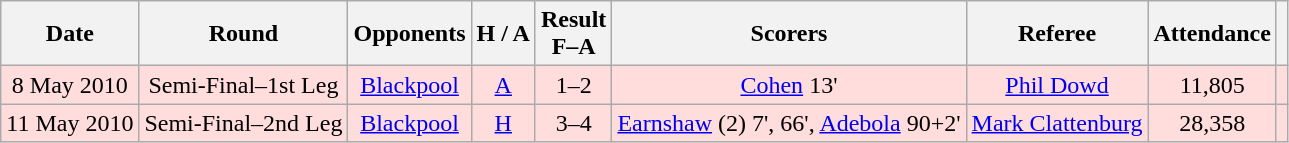<table class="wikitable" style="text-align:center">
<tr>
<th>Date</th>
<th>Round</th>
<th>Opponents</th>
<th>H / A</th>
<th>Result<br>F–A</th>
<th>Scorers</th>
<th>Referee</th>
<th>Attendance</th>
<th></th>
</tr>
<tr bgcolor="ffdddd">
<td>8 May 2010</td>
<td>Semi-Final–1st Leg</td>
<td><a href='#'>Blackpool</a></td>
<td><a href='#'>A</a></td>
<td>1–2</td>
<td><a href='#'>Cohen</a> 13'</td>
<td><a href='#'>Phil Dowd</a></td>
<td>11,805</td>
<td></td>
</tr>
<tr bgcolor="ffdddd">
<td>11 May 2010</td>
<td>Semi-Final–2nd Leg</td>
<td><a href='#'>Blackpool</a></td>
<td><a href='#'>H</a></td>
<td>3–4</td>
<td><a href='#'>Earnshaw</a> (2) 7', 66', <a href='#'>Adebola</a> 90+2'</td>
<td><a href='#'>Mark Clattenburg</a></td>
<td>28,358</td>
<td></td>
</tr>
</table>
